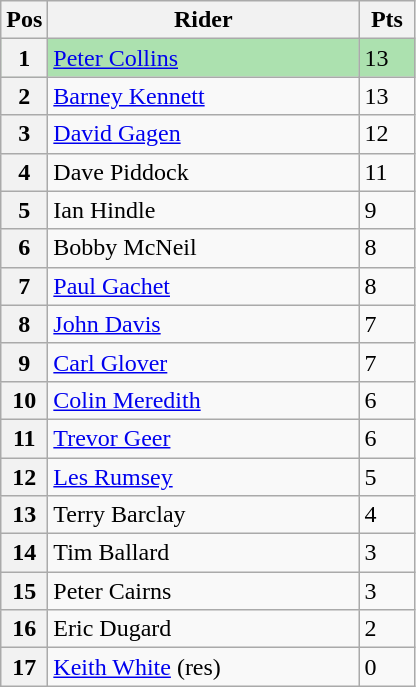<table class="wikitable">
<tr>
<th width=20>Pos</th>
<th width=200>Rider</th>
<th width=30>Pts</th>
</tr>
<tr style="background:#ACE1AF;">
<th>1</th>
<td><a href='#'>Peter Collins</a></td>
<td>13</td>
</tr>
<tr>
<th>2</th>
<td><a href='#'>Barney Kennett</a></td>
<td>13</td>
</tr>
<tr>
<th>3</th>
<td><a href='#'>David Gagen</a></td>
<td>12</td>
</tr>
<tr>
<th>4</th>
<td>Dave Piddock</td>
<td>11</td>
</tr>
<tr>
<th>5</th>
<td>Ian Hindle</td>
<td>9</td>
</tr>
<tr>
<th>6</th>
<td>Bobby McNeil</td>
<td>8</td>
</tr>
<tr>
<th>7</th>
<td><a href='#'>Paul Gachet</a></td>
<td>8</td>
</tr>
<tr>
<th>8</th>
<td><a href='#'>John Davis</a></td>
<td>7</td>
</tr>
<tr>
<th>9</th>
<td><a href='#'>Carl Glover</a></td>
<td>7</td>
</tr>
<tr>
<th>10</th>
<td><a href='#'>Colin Meredith</a></td>
<td>6</td>
</tr>
<tr>
<th>11</th>
<td><a href='#'>Trevor Geer</a></td>
<td>6</td>
</tr>
<tr>
<th>12</th>
<td><a href='#'>Les Rumsey</a></td>
<td>5</td>
</tr>
<tr>
<th>13</th>
<td>Terry Barclay</td>
<td>4</td>
</tr>
<tr>
<th>14</th>
<td>Tim Ballard</td>
<td>3</td>
</tr>
<tr>
<th>15</th>
<td>Peter Cairns</td>
<td>3</td>
</tr>
<tr>
<th>16</th>
<td>Eric Dugard</td>
<td>2</td>
</tr>
<tr>
<th>17</th>
<td><a href='#'>Keith White</a> (res)</td>
<td>0</td>
</tr>
</table>
